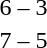<table style="text-align:center">
<tr>
<th width=200></th>
<th width=100></th>
<th width=200></th>
</tr>
<tr>
<td align=right><strong></strong></td>
<td>6 – 3</td>
<td align=left></td>
</tr>
<tr>
<td align=right><strong></strong></td>
<td>7 – 5</td>
<td align=left></td>
</tr>
</table>
